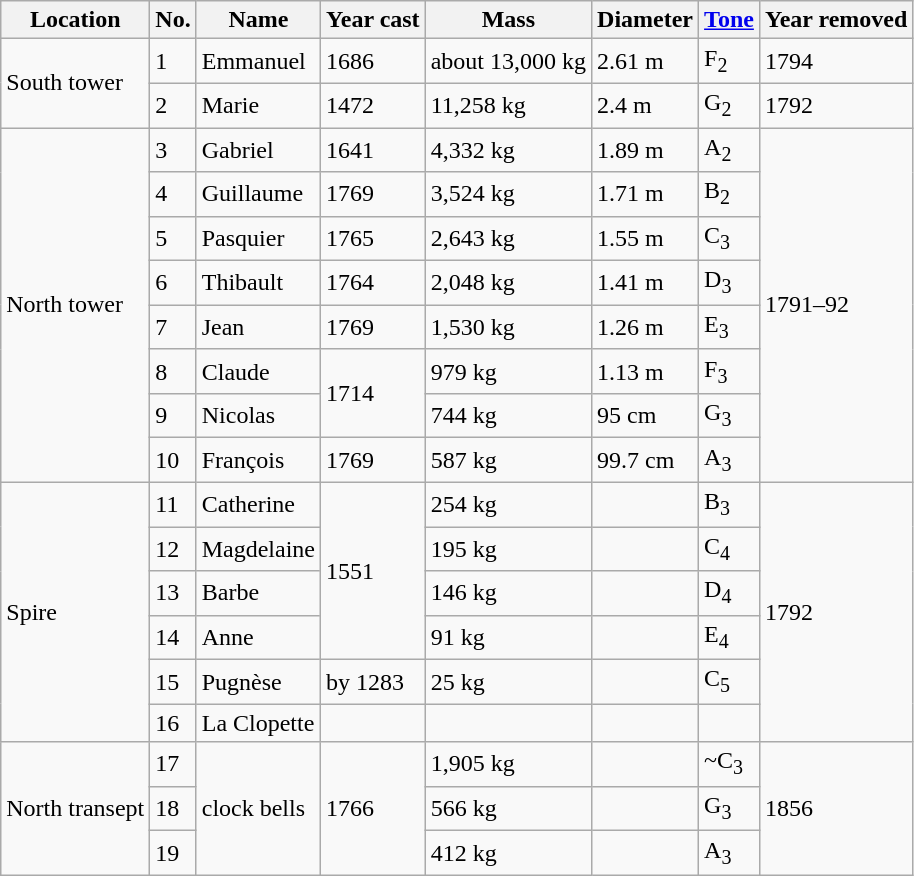<table class="wikitable">
<tr>
<th>Location</th>
<th>No.</th>
<th>Name</th>
<th>Year cast</th>
<th>Mass</th>
<th>Diameter</th>
<th><a href='#'>Tone</a></th>
<th>Year removed</th>
</tr>
<tr>
<td rowspan="2">South tower</td>
<td>1</td>
<td>Emmanuel</td>
<td>1686</td>
<td>about 13,000 kg</td>
<td>2.61 m</td>
<td>F<sub>2</sub></td>
<td>1794</td>
</tr>
<tr>
<td>2</td>
<td>Marie</td>
<td>1472</td>
<td>11,258 kg</td>
<td>2.4 m</td>
<td>G<sub>2</sub></td>
<td>1792</td>
</tr>
<tr>
<td rowspan="8">North tower</td>
<td>3</td>
<td>Gabriel</td>
<td>1641</td>
<td>4,332 kg</td>
<td>1.89 m</td>
<td>A<sub>2</sub></td>
<td rowspan="8">1791–92</td>
</tr>
<tr>
<td>4</td>
<td>Guillaume</td>
<td>1769</td>
<td>3,524 kg</td>
<td>1.71 m</td>
<td>B<sub>2</sub></td>
</tr>
<tr>
<td>5</td>
<td>Pasquier</td>
<td>1765</td>
<td>2,643 kg</td>
<td>1.55 m</td>
<td>C<sub>3</sub></td>
</tr>
<tr>
<td>6</td>
<td>Thibault</td>
<td>1764</td>
<td>2,048 kg</td>
<td>1.41 m</td>
<td>D<sub>3</sub></td>
</tr>
<tr>
<td>7</td>
<td>Jean</td>
<td>1769</td>
<td>1,530 kg</td>
<td>1.26 m</td>
<td>E<sub>3</sub></td>
</tr>
<tr>
<td>8</td>
<td>Claude</td>
<td rowspan="2">1714</td>
<td>979 kg</td>
<td>1.13 m</td>
<td>F<sub>3</sub></td>
</tr>
<tr>
<td>9</td>
<td>Nicolas</td>
<td>744 kg</td>
<td>95 cm</td>
<td>G<sub>3</sub></td>
</tr>
<tr>
<td>10</td>
<td>François</td>
<td>1769</td>
<td>587 kg</td>
<td>99.7 cm</td>
<td>A<sub>3</sub></td>
</tr>
<tr>
<td rowspan="6">Spire</td>
<td>11</td>
<td>Catherine</td>
<td rowspan="4" data-sort-value="1559-12-31">1551</td>
<td>254 kg</td>
<td></td>
<td>B<sub>3</sub></td>
<td rowspan="6">1792</td>
</tr>
<tr>
<td>12</td>
<td>Magdelaine</td>
<td>195 kg</td>
<td></td>
<td>C<sub>4</sub></td>
</tr>
<tr>
<td>13</td>
<td>Barbe</td>
<td>146 kg</td>
<td></td>
<td>D<sub>4</sub></td>
</tr>
<tr>
<td>14</td>
<td>Anne</td>
<td>91 kg</td>
<td></td>
<td>E<sub>4</sub></td>
</tr>
<tr>
<td>15</td>
<td>Pugnèse</td>
<td>by 1283</td>
<td>25 kg</td>
<td></td>
<td>C<sub>5</sub></td>
</tr>
<tr>
<td>16</td>
<td>La Clopette</td>
<td data-sort-value="1301-01-01"></td>
<td></td>
<td></td>
<td></td>
</tr>
<tr>
<td rowspan="3">North transept</td>
<td>17</td>
<td rowspan="3">clock bells</td>
<td rowspan="3">1766</td>
<td>1,905 kg</td>
<td></td>
<td>~C<sub>3</sub></td>
<td rowspan="3">1856</td>
</tr>
<tr>
<td>18</td>
<td>566 kg</td>
<td></td>
<td>G<sub>3</sub></td>
</tr>
<tr>
<td>19</td>
<td>412 kg</td>
<td></td>
<td>A<sub>3</sub></td>
</tr>
</table>
